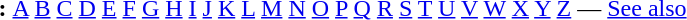<table id="toc" border="0">
<tr>
<th>:</th>
<td><a href='#'>A</a> <a href='#'>B</a> <a href='#'>C</a> <a href='#'>D</a> <a href='#'>E</a> <a href='#'>F</a> <a href='#'>G</a> <a href='#'>H</a> <a href='#'>I</a> <a href='#'>J</a> <a href='#'>K</a> <a href='#'>L</a> <a href='#'>M</a> <a href='#'>N</a> <a href='#'>O</a> <a href='#'>P</a> <a href='#'>Q</a> <a href='#'>R</a> <a href='#'>S</a> <a href='#'>T</a> <a href='#'>U</a> <a href='#'>V</a> <a href='#'>W</a> <a href='#'>X</a> <a href='#'>Y</a>  <a href='#'>Z</a> — <a href='#'>See also</a></td>
</tr>
</table>
